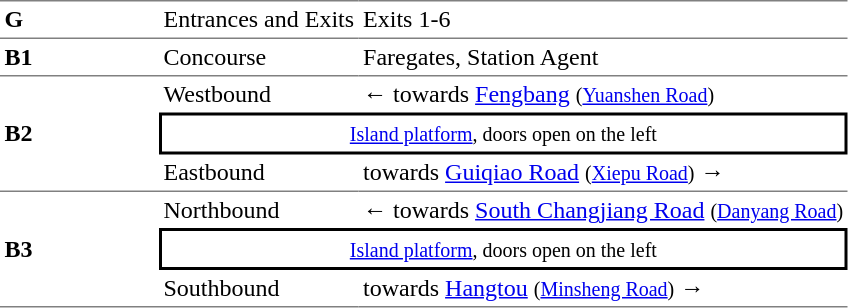<table cellspacing=0 cellpadding=3>
<tr>
<td style="border-top:solid 1px gray;border-bottom:solid 1px gray;" width=100><strong>G</strong></td>
<td style="border-top:solid 1px gray;border-bottom:solid 1px gray;">Entrances and Exits</td>
<td style="border-top:solid 1px gray;border-bottom:solid 1px gray;">Exits 1-6</td>
</tr>
<tr>
<td style="border-bottom:solid 1px gray;"><strong>B1</strong></td>
<td style="border-bottom:solid 1px gray;">Concourse</td>
<td style="border-bottom:solid 1px gray;">Faregates, Station Agent</td>
</tr>
<tr>
<td style="border-bottom:solid 1px gray;" rowspan=3><strong>B2</strong></td>
<td>Westbound</td>
<td>←  towards <a href='#'>Fengbang</a> <small>(<a href='#'>Yuanshen Road</a>)</small></td>
</tr>
<tr>
<td style="border-right:solid 2px black;border-left:solid 2px black;border-top:solid 2px black;border-bottom:solid 2px black;text-align:center;" colspan=2><small><a href='#'>Island platform</a>, doors open on the left</small></td>
</tr>
<tr>
<td style="border-bottom:solid 1px gray;">Eastbound</td>
<td style="border-bottom:solid 1px gray;">  towards <a href='#'>Guiqiao Road</a> <small>(<a href='#'>Xiepu Road</a>)</small> →</td>
</tr>
<tr>
<td style="border-bottom:solid 1px gray;" rowspan=3><strong>B3</strong></td>
<td>Northbound</td>
<td>←  towards <a href='#'>South Changjiang Road</a> <small>(<a href='#'>Danyang Road</a>)</small></td>
</tr>
<tr>
<td style="border-right:solid 2px black;border-left:solid 2px black;border-top:solid 2px black;border-bottom:solid 2px black;text-align:center;" colspan=2><small><a href='#'>Island platform</a>, doors open on the left</small></td>
</tr>
<tr>
<td style="border-bottom:solid 1px gray;">Southbound</td>
<td style="border-bottom:solid 1px gray;">  towards <a href='#'>Hangtou</a> <small>(<a href='#'>Minsheng Road</a>)</small> →</td>
</tr>
</table>
